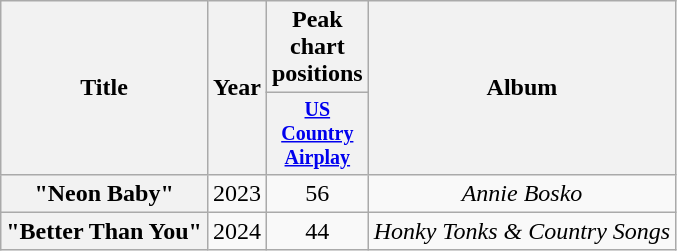<table class="wikitable plainrowheaders" style="text-align:center;">
<tr>
<th scope="col" rowspan="2">Title</th>
<th scope="col" rowspan="2">Year</th>
<th scope="col" colspan="1">Peak chart positions</th>
<th scope="col" rowspan="2">Album</th>
</tr>
<tr style="font-size:smaller;">
<th scope="col" width="45"><a href='#'>US Country Airplay</a><br></th>
</tr>
<tr>
<th scope="row">"Neon Baby"</th>
<td>2023</td>
<td>56</td>
<td><em>Annie Bosko</em></td>
</tr>
<tr>
<th scope="row">"Better Than You"<br></th>
<td>2024</td>
<td>44</td>
<td><em>Honky Tonks & Country Songs</em></td>
</tr>
</table>
